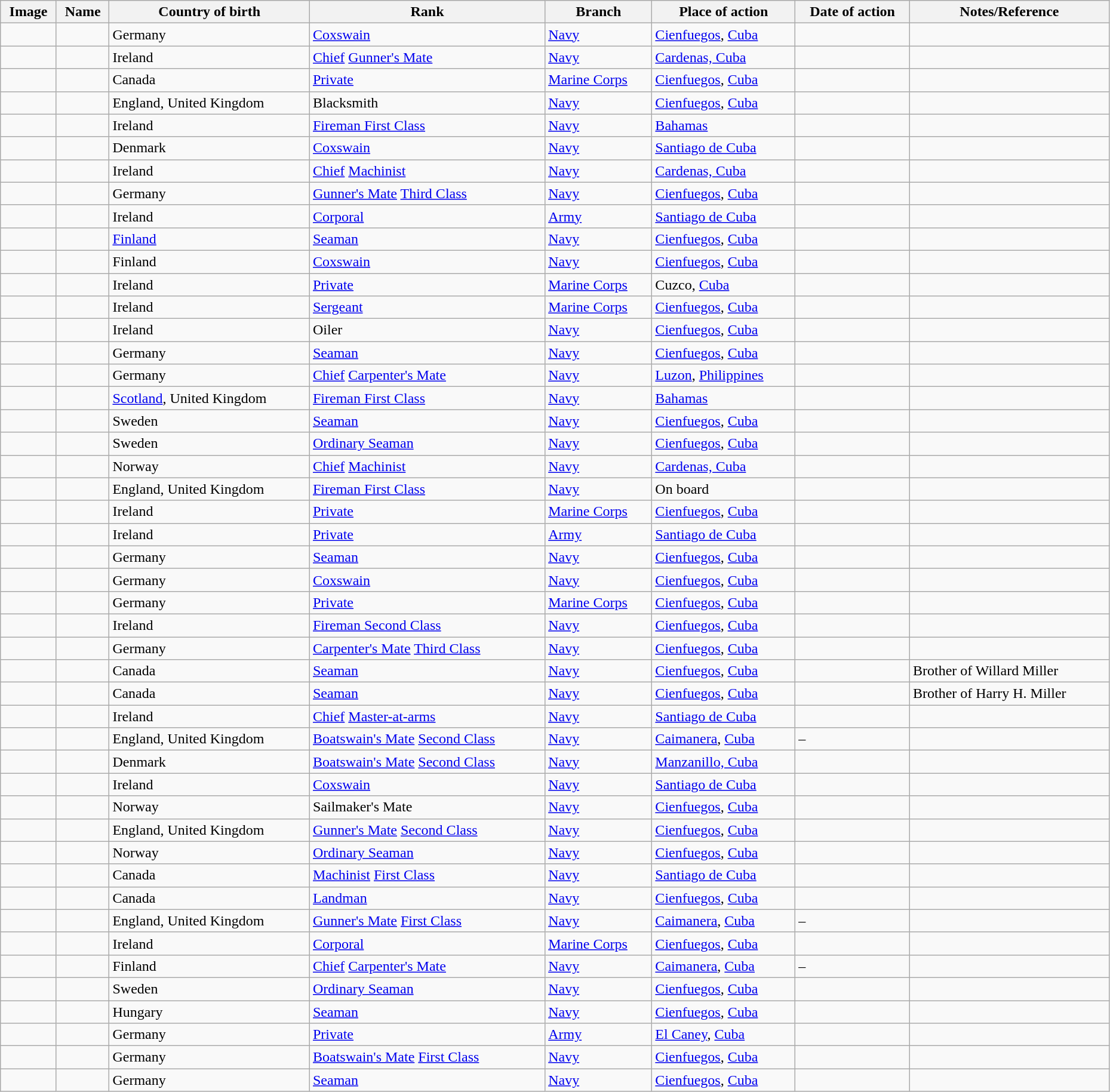<table class="wikitable sortable" style="width:98%;">
<tr>
<th class="unsortable">Image</th>
<th>Name</th>
<th>Country of birth</th>
<th>Rank</th>
<th>Branch</th>
<th>Place of action</th>
<th>Date of action</th>
<th class="unsortable">Notes/Reference</th>
</tr>
<tr>
<td></td>
<td></td>
<td>Germany</td>
<td><a href='#'>Coxswain</a></td>
<td><a href='#'>Navy</a></td>
<td><a href='#'>Cienfuegos</a>, <a href='#'>Cuba</a></td>
<td></td>
<td></td>
</tr>
<tr>
<td></td>
<td></td>
<td>Ireland</td>
<td><a href='#'>Chief</a> <a href='#'>Gunner's Mate</a></td>
<td><a href='#'>Navy</a></td>
<td><a href='#'>Cardenas, Cuba</a></td>
<td></td>
<td></td>
</tr>
<tr>
<td></td>
<td></td>
<td>Canada</td>
<td><a href='#'>Private</a></td>
<td><a href='#'>Marine Corps</a></td>
<td><a href='#'>Cienfuegos</a>, <a href='#'>Cuba</a></td>
<td></td>
<td></td>
</tr>
<tr>
<td></td>
<td></td>
<td>England, United Kingdom</td>
<td>Blacksmith</td>
<td><a href='#'>Navy</a></td>
<td><a href='#'>Cienfuegos</a>, <a href='#'>Cuba</a></td>
<td></td>
<td></td>
</tr>
<tr>
<td></td>
<td></td>
<td>Ireland</td>
<td><a href='#'>Fireman First Class</a></td>
<td><a href='#'>Navy</a></td>
<td><a href='#'>Bahamas</a></td>
<td></td>
<td></td>
</tr>
<tr>
<td></td>
<td></td>
<td>Denmark</td>
<td><a href='#'>Coxswain</a></td>
<td><a href='#'>Navy</a></td>
<td><a href='#'>Santiago de Cuba</a></td>
<td></td>
<td></td>
</tr>
<tr>
<td></td>
<td></td>
<td>Ireland</td>
<td><a href='#'>Chief</a> <a href='#'>Machinist</a></td>
<td><a href='#'>Navy</a></td>
<td><a href='#'>Cardenas, Cuba</a></td>
<td></td>
<td></td>
</tr>
<tr>
<td></td>
<td></td>
<td>Germany</td>
<td><a href='#'>Gunner's Mate</a> <a href='#'>Third Class</a></td>
<td><a href='#'>Navy</a></td>
<td><a href='#'>Cienfuegos</a>, <a href='#'>Cuba</a></td>
<td></td>
<td></td>
</tr>
<tr>
<td></td>
<td></td>
<td>Ireland</td>
<td><a href='#'>Corporal</a></td>
<td><a href='#'>Army</a></td>
<td><a href='#'>Santiago de Cuba</a></td>
<td></td>
<td></td>
</tr>
<tr>
<td></td>
<td></td>
<td><a href='#'>Finland</a></td>
<td><a href='#'>Seaman</a></td>
<td><a href='#'>Navy</a></td>
<td><a href='#'>Cienfuegos</a>, <a href='#'>Cuba</a></td>
<td></td>
<td></td>
</tr>
<tr>
<td></td>
<td></td>
<td>Finland</td>
<td><a href='#'>Coxswain</a></td>
<td><a href='#'>Navy</a></td>
<td><a href='#'>Cienfuegos</a>, <a href='#'>Cuba</a></td>
<td></td>
<td></td>
</tr>
<tr>
<td></td>
<td></td>
<td>Ireland</td>
<td><a href='#'>Private</a></td>
<td><a href='#'>Marine Corps</a></td>
<td>Cuzco, <a href='#'>Cuba</a></td>
<td></td>
<td></td>
</tr>
<tr>
<td></td>
<td></td>
<td>Ireland</td>
<td><a href='#'>Sergeant</a></td>
<td><a href='#'>Marine Corps</a></td>
<td><a href='#'>Cienfuegos</a>, <a href='#'>Cuba</a></td>
<td></td>
<td></td>
</tr>
<tr>
<td></td>
<td></td>
<td>Ireland</td>
<td>Oiler</td>
<td><a href='#'>Navy</a></td>
<td><a href='#'>Cienfuegos</a>, <a href='#'>Cuba</a></td>
<td></td>
<td></td>
</tr>
<tr>
<td></td>
<td></td>
<td>Germany</td>
<td><a href='#'>Seaman</a></td>
<td><a href='#'>Navy</a></td>
<td><a href='#'>Cienfuegos</a>, <a href='#'>Cuba</a></td>
<td></td>
<td></td>
</tr>
<tr>
<td></td>
<td></td>
<td>Germany</td>
<td><a href='#'>Chief</a> <a href='#'>Carpenter's Mate</a></td>
<td><a href='#'>Navy</a></td>
<td><a href='#'>Luzon</a>, <a href='#'>Philippines</a></td>
<td></td>
<td></td>
</tr>
<tr>
<td></td>
<td></td>
<td><a href='#'>Scotland</a>, United Kingdom</td>
<td><a href='#'>Fireman First Class</a></td>
<td><a href='#'>Navy</a></td>
<td><a href='#'>Bahamas</a></td>
<td></td>
<td></td>
</tr>
<tr>
<td></td>
<td></td>
<td>Sweden</td>
<td><a href='#'>Seaman</a></td>
<td><a href='#'>Navy</a></td>
<td><a href='#'>Cienfuegos</a>, <a href='#'>Cuba</a></td>
<td></td>
<td></td>
</tr>
<tr>
<td></td>
<td></td>
<td>Sweden</td>
<td><a href='#'>Ordinary Seaman</a></td>
<td><a href='#'>Navy</a></td>
<td><a href='#'>Cienfuegos</a>, <a href='#'>Cuba</a></td>
<td></td>
<td></td>
</tr>
<tr>
<td></td>
<td></td>
<td>Norway</td>
<td><a href='#'>Chief</a> <a href='#'>Machinist</a></td>
<td><a href='#'>Navy</a></td>
<td><a href='#'>Cardenas, Cuba</a></td>
<td></td>
<td></td>
</tr>
<tr>
<td></td>
<td></td>
<td>England, United Kingdom</td>
<td><a href='#'>Fireman First Class</a></td>
<td><a href='#'>Navy</a></td>
<td>On board </td>
<td></td>
<td></td>
</tr>
<tr>
<td></td>
<td></td>
<td>Ireland</td>
<td><a href='#'>Private</a></td>
<td><a href='#'>Marine Corps</a></td>
<td><a href='#'>Cienfuegos</a>, <a href='#'>Cuba</a></td>
<td></td>
<td></td>
</tr>
<tr>
<td></td>
<td></td>
<td>Ireland</td>
<td><a href='#'>Private</a></td>
<td><a href='#'>Army</a></td>
<td><a href='#'>Santiago de Cuba</a></td>
<td></td>
<td></td>
</tr>
<tr>
<td></td>
<td></td>
<td>Germany</td>
<td><a href='#'>Seaman</a></td>
<td><a href='#'>Navy</a></td>
<td><a href='#'>Cienfuegos</a>, <a href='#'>Cuba</a></td>
<td></td>
<td></td>
</tr>
<tr>
<td></td>
<td></td>
<td>Germany</td>
<td><a href='#'>Coxswain</a></td>
<td><a href='#'>Navy</a></td>
<td><a href='#'>Cienfuegos</a>, <a href='#'>Cuba</a></td>
<td></td>
<td></td>
</tr>
<tr>
<td></td>
<td></td>
<td>Germany</td>
<td><a href='#'>Private</a></td>
<td><a href='#'>Marine Corps</a></td>
<td><a href='#'>Cienfuegos</a>, <a href='#'>Cuba</a></td>
<td></td>
<td></td>
</tr>
<tr>
<td></td>
<td></td>
<td>Ireland</td>
<td><a href='#'>Fireman Second Class</a></td>
<td><a href='#'>Navy</a></td>
<td><a href='#'>Cienfuegos</a>, <a href='#'>Cuba</a></td>
<td></td>
<td></td>
</tr>
<tr>
<td></td>
<td></td>
<td>Germany</td>
<td><a href='#'>Carpenter's Mate</a> <a href='#'>Third Class</a></td>
<td><a href='#'>Navy</a></td>
<td><a href='#'>Cienfuegos</a>, <a href='#'>Cuba</a></td>
<td></td>
<td></td>
</tr>
<tr>
<td></td>
<td></td>
<td>Canada</td>
<td><a href='#'>Seaman</a></td>
<td><a href='#'>Navy</a></td>
<td><a href='#'>Cienfuegos</a>, <a href='#'>Cuba</a></td>
<td></td>
<td>Brother of Willard Miller</td>
</tr>
<tr>
<td></td>
<td></td>
<td>Canada</td>
<td><a href='#'>Seaman</a></td>
<td><a href='#'>Navy</a></td>
<td><a href='#'>Cienfuegos</a>, <a href='#'>Cuba</a></td>
<td></td>
<td>Brother of Harry H. Miller</td>
</tr>
<tr>
<td></td>
<td></td>
<td>Ireland</td>
<td><a href='#'>Chief</a> <a href='#'>Master-at-arms</a></td>
<td><a href='#'>Navy</a></td>
<td><a href='#'>Santiago de Cuba</a></td>
<td></td>
<td></td>
</tr>
<tr>
<td></td>
<td></td>
<td>England, United Kingdom</td>
<td><a href='#'>Boatswain's Mate</a> <a href='#'>Second Class</a></td>
<td><a href='#'>Navy</a></td>
<td><a href='#'>Caimanera</a>, <a href='#'>Cuba</a></td>
<td> – </td>
<td></td>
</tr>
<tr>
<td></td>
<td></td>
<td>Denmark</td>
<td><a href='#'>Boatswain's Mate</a> <a href='#'>Second Class</a></td>
<td><a href='#'>Navy</a></td>
<td><a href='#'>Manzanillo, Cuba</a></td>
<td></td>
<td></td>
</tr>
<tr>
<td></td>
<td></td>
<td>Ireland</td>
<td><a href='#'>Coxswain</a></td>
<td><a href='#'>Navy</a></td>
<td><a href='#'>Santiago de Cuba</a></td>
<td></td>
<td></td>
</tr>
<tr>
<td></td>
<td></td>
<td>Norway</td>
<td>Sailmaker's Mate</td>
<td><a href='#'>Navy</a></td>
<td><a href='#'>Cienfuegos</a>, <a href='#'>Cuba</a></td>
<td></td>
<td></td>
</tr>
<tr>
<td></td>
<td></td>
<td>England, United Kingdom</td>
<td><a href='#'>Gunner's Mate</a> <a href='#'>Second Class</a></td>
<td><a href='#'>Navy</a></td>
<td><a href='#'>Cienfuegos</a>, <a href='#'>Cuba</a></td>
<td></td>
<td></td>
</tr>
<tr>
<td></td>
<td></td>
<td>Norway</td>
<td><a href='#'>Ordinary Seaman</a></td>
<td><a href='#'>Navy</a></td>
<td><a href='#'>Cienfuegos</a>, <a href='#'>Cuba</a></td>
<td></td>
<td></td>
</tr>
<tr>
<td></td>
<td></td>
<td>Canada</td>
<td><a href='#'>Machinist</a> <a href='#'>First Class</a></td>
<td><a href='#'>Navy</a></td>
<td><a href='#'>Santiago de Cuba</a></td>
<td></td>
<td></td>
</tr>
<tr>
<td></td>
<td></td>
<td>Canada</td>
<td><a href='#'>Landman</a></td>
<td><a href='#'>Navy</a></td>
<td><a href='#'>Cienfuegos</a>, <a href='#'>Cuba</a></td>
<td></td>
<td></td>
</tr>
<tr>
<td></td>
<td></td>
<td>England, United Kingdom</td>
<td><a href='#'>Gunner's Mate</a> <a href='#'>First Class</a></td>
<td><a href='#'>Navy</a></td>
<td><a href='#'>Caimanera</a>, <a href='#'>Cuba</a></td>
<td> – </td>
<td></td>
</tr>
<tr>
<td></td>
<td></td>
<td>Ireland</td>
<td><a href='#'>Corporal</a></td>
<td><a href='#'>Marine Corps</a></td>
<td><a href='#'>Cienfuegos</a>, <a href='#'>Cuba</a></td>
<td></td>
<td></td>
</tr>
<tr>
<td></td>
<td></td>
<td>Finland</td>
<td><a href='#'>Chief</a> <a href='#'>Carpenter's Mate</a></td>
<td><a href='#'>Navy</a></td>
<td><a href='#'>Caimanera</a>, <a href='#'>Cuba</a></td>
<td> – </td>
<td></td>
</tr>
<tr>
<td></td>
<td></td>
<td>Sweden</td>
<td><a href='#'>Ordinary Seaman</a></td>
<td><a href='#'>Navy</a></td>
<td><a href='#'>Cienfuegos</a>, <a href='#'>Cuba</a></td>
<td></td>
<td></td>
</tr>
<tr>
<td></td>
<td></td>
<td>Hungary</td>
<td><a href='#'>Seaman</a></td>
<td><a href='#'>Navy</a></td>
<td><a href='#'>Cienfuegos</a>, <a href='#'>Cuba</a></td>
<td></td>
<td></td>
</tr>
<tr>
<td></td>
<td></td>
<td>Germany</td>
<td><a href='#'>Private</a></td>
<td><a href='#'>Army</a></td>
<td><a href='#'>El Caney</a>, <a href='#'>Cuba</a></td>
<td></td>
<td></td>
</tr>
<tr>
<td></td>
<td></td>
<td>Germany</td>
<td><a href='#'>Boatswain's Mate</a> <a href='#'>First Class</a></td>
<td><a href='#'>Navy</a></td>
<td><a href='#'>Cienfuegos</a>, <a href='#'>Cuba</a></td>
<td></td>
<td></td>
</tr>
<tr>
<td></td>
<td></td>
<td>Germany</td>
<td><a href='#'>Seaman</a></td>
<td><a href='#'>Navy</a></td>
<td><a href='#'>Cienfuegos</a>, <a href='#'>Cuba</a></td>
<td></td>
<td></td>
</tr>
</table>
